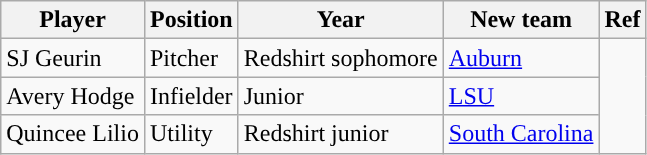<table class="wikitable sortable">
<tr>
<th style="text-align:center; ">Player</th>
<th style="text-align:center; ">Position</th>
<th style="text-align:center; ">Year</th>
<th style="text-align:center; ">New team</th>
<th style="text-align:center; ">Ref</th>
</tr>
<tr>
<td>SJ Geurin</td>
<td>Pitcher</td>
<td> Redshirt sophomore</td>
<td><a href='#'>Auburn</a></td>
<td rowspan="3"></td>
</tr>
<tr>
<td>Avery Hodge</td>
<td>Infielder</td>
<td>Junior</td>
<td><a href='#'>LSU</a></td>
</tr>
<tr>
<td>Quincee Lilio</td>
<td>Utility</td>
<td> Redshirt junior</td>
<td><a href='#'>South Carolina</a></td>
</tr>
</table>
